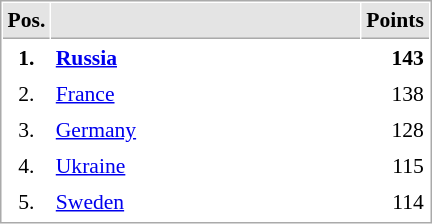<table cellspacing="1" cellpadding="3" style="border:1px solid #AAAAAA;font-size:90%">
<tr bgcolor="#E4E4E4">
<th style="border-bottom:1px solid #AAAAAA" width=10>Pos.</th>
<th style="border-bottom:1px solid #AAAAAA" width=200></th>
<th style="border-bottom:1px solid #AAAAAA" width=20>Points</th>
</tr>
<tr>
<td align="center"><strong>1.</strong></td>
<td> <strong><a href='#'>Russia</a></strong></td>
<td align="right"><strong>143</strong></td>
</tr>
<tr>
<td align="center">2.</td>
<td> <a href='#'>France</a></td>
<td align="right">138</td>
</tr>
<tr>
<td align="center">3.</td>
<td> <a href='#'>Germany</a></td>
<td align="right">128</td>
</tr>
<tr>
<td align="center">4.</td>
<td> <a href='#'>Ukraine</a></td>
<td align="right">115</td>
</tr>
<tr>
<td align="center">5.</td>
<td> <a href='#'>Sweden</a></td>
<td align="right">114</td>
</tr>
<tr>
</tr>
</table>
